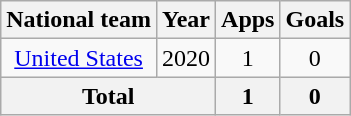<table class="wikitable" style="text-align:center">
<tr>
<th>National team</th>
<th>Year</th>
<th>Apps</th>
<th>Goals</th>
</tr>
<tr>
<td><a href='#'>United States</a></td>
<td>2020</td>
<td>1</td>
<td>0</td>
</tr>
<tr>
<th colspan="2">Total</th>
<th>1</th>
<th>0</th>
</tr>
</table>
